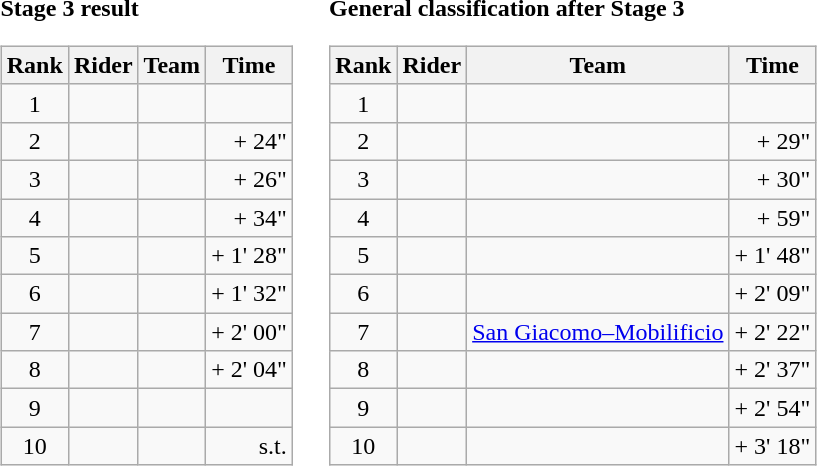<table>
<tr>
<td><strong>Stage 3 result</strong><br><table class="wikitable">
<tr>
<th scope="col">Rank</th>
<th scope="col">Rider</th>
<th scope="col">Team</th>
<th scope="col">Time</th>
</tr>
<tr>
<td style="text-align:center;">1</td>
<td></td>
<td></td>
<td style="text-align:right;"></td>
</tr>
<tr>
<td style="text-align:center;">2</td>
<td></td>
<td></td>
<td style="text-align:right;">+ 24"</td>
</tr>
<tr>
<td style="text-align:center;">3</td>
<td></td>
<td></td>
<td style="text-align:right;">+ 26"</td>
</tr>
<tr>
<td style="text-align:center;">4</td>
<td></td>
<td></td>
<td style="text-align:right;">+ 34"</td>
</tr>
<tr>
<td style="text-align:center;">5</td>
<td></td>
<td></td>
<td style="text-align:right;">+ 1' 28"</td>
</tr>
<tr>
<td style="text-align:center;">6</td>
<td></td>
<td></td>
<td style="text-align:right;">+ 1' 32"</td>
</tr>
<tr>
<td style="text-align:center;">7</td>
<td></td>
<td></td>
<td style="text-align:right;">+ 2' 00"</td>
</tr>
<tr>
<td style="text-align:center;">8</td>
<td></td>
<td></td>
<td style="text-align:right;">+ 2' 04"</td>
</tr>
<tr>
<td style="text-align:center;">9</td>
<td></td>
<td></td>
<td style="text-align:right;"></td>
</tr>
<tr>
<td style="text-align:center;">10</td>
<td></td>
<td></td>
<td style="text-align:right;">s.t.</td>
</tr>
</table>
</td>
<td></td>
<td><strong>General classification after Stage 3</strong><br><table class="wikitable">
<tr>
<th scope="col">Rank</th>
<th scope="col">Rider</th>
<th scope="col">Team</th>
<th scope="col">Time</th>
</tr>
<tr>
<td style="text-align:center;">1</td>
<td></td>
<td></td>
<td style="text-align:right;"></td>
</tr>
<tr>
<td style="text-align:center;">2</td>
<td></td>
<td></td>
<td style="text-align:right;">+ 29"</td>
</tr>
<tr>
<td style="text-align:center;">3</td>
<td></td>
<td></td>
<td style="text-align:right;">+ 30"</td>
</tr>
<tr>
<td style="text-align:center;">4</td>
<td></td>
<td></td>
<td style="text-align:right;">+ 59"</td>
</tr>
<tr>
<td style="text-align:center;">5</td>
<td></td>
<td></td>
<td style="text-align:right;">+ 1' 48"</td>
</tr>
<tr>
<td style="text-align:center;">6</td>
<td></td>
<td></td>
<td style="text-align:right;">+ 2' 09"</td>
</tr>
<tr>
<td style="text-align:center;">7</td>
<td></td>
<td><a href='#'>San Giacomo–Mobilificio</a></td>
<td style="text-align:right;">+ 2' 22"</td>
</tr>
<tr>
<td style="text-align:center;">8</td>
<td></td>
<td></td>
<td style="text-align:right;">+ 2' 37"</td>
</tr>
<tr>
<td style="text-align:center;">9</td>
<td></td>
<td></td>
<td style="text-align:right;">+ 2' 54"</td>
</tr>
<tr>
<td style="text-align:center;">10</td>
<td></td>
<td></td>
<td style="text-align:right;">+ 3' 18"</td>
</tr>
</table>
</td>
</tr>
</table>
